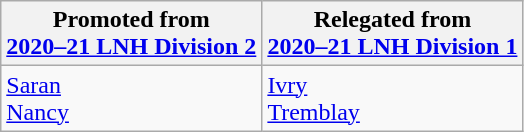<table class="wikitable">
<tr>
<th>Promoted from<br><a href='#'>2020–21 LNH Division 2</a></th>
<th>Relegated from<br><a href='#'>2020–21 LNH Division 1</a></th>
</tr>
<tr>
<td><a href='#'>Saran</a><br><a href='#'>Nancy</a></td>
<td><a href='#'>Ivry</a><br><a href='#'>Tremblay</a></td>
</tr>
</table>
